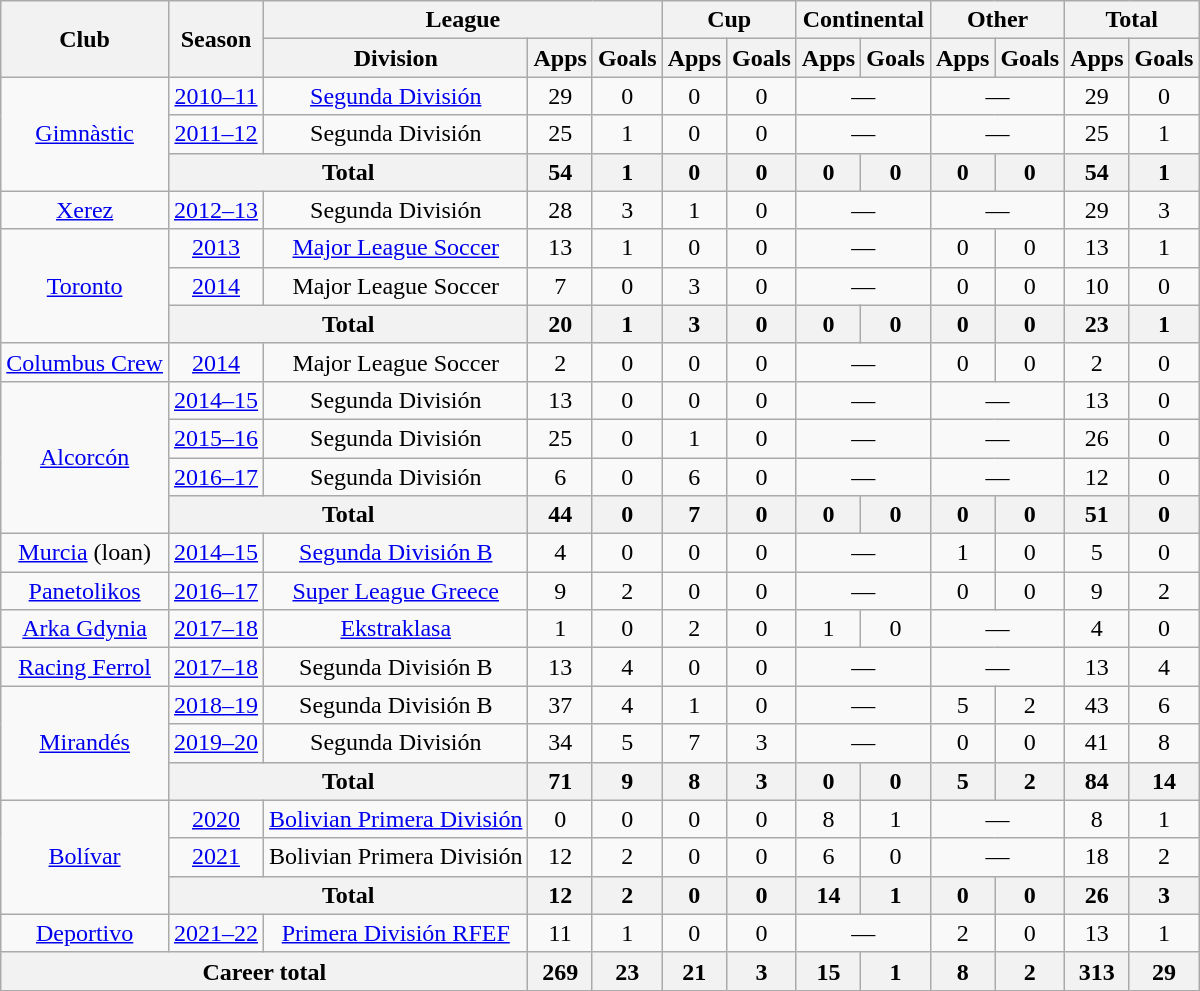<table class="wikitable" style="text-align:center">
<tr>
<th rowspan="2">Club</th>
<th rowspan="2">Season</th>
<th colspan="3">League</th>
<th colspan="2">Cup</th>
<th colspan="2">Continental</th>
<th colspan="2">Other</th>
<th colspan="2">Total</th>
</tr>
<tr>
<th>Division</th>
<th>Apps</th>
<th>Goals</th>
<th>Apps</th>
<th>Goals</th>
<th>Apps</th>
<th>Goals</th>
<th>Apps</th>
<th>Goals</th>
<th>Apps</th>
<th>Goals</th>
</tr>
<tr>
<td rowspan="3"><a href='#'>Gimnàstic</a></td>
<td><a href='#'>2010–11</a></td>
<td><a href='#'>Segunda División</a></td>
<td>29</td>
<td>0</td>
<td>0</td>
<td>0</td>
<td colspan="2">—</td>
<td colspan="2">—</td>
<td>29</td>
<td>0</td>
</tr>
<tr>
<td><a href='#'>2011–12</a></td>
<td>Segunda División</td>
<td>25</td>
<td>1</td>
<td>0</td>
<td>0</td>
<td colspan="2">—</td>
<td colspan="2">—</td>
<td>25</td>
<td>1</td>
</tr>
<tr>
<th colspan="2">Total</th>
<th>54</th>
<th>1</th>
<th>0</th>
<th>0</th>
<th>0</th>
<th>0</th>
<th>0</th>
<th>0</th>
<th>54</th>
<th>1</th>
</tr>
<tr>
<td><a href='#'>Xerez</a></td>
<td><a href='#'>2012–13</a></td>
<td>Segunda División</td>
<td>28</td>
<td>3</td>
<td>1</td>
<td>0</td>
<td colspan="2">—</td>
<td colspan="2">—</td>
<td>29</td>
<td>3</td>
</tr>
<tr>
<td rowspan="3"><a href='#'>Toronto</a></td>
<td><a href='#'>2013</a></td>
<td><a href='#'>Major League Soccer</a></td>
<td>13</td>
<td>1</td>
<td>0</td>
<td>0</td>
<td colspan="2">—</td>
<td>0</td>
<td>0</td>
<td>13</td>
<td>1</td>
</tr>
<tr>
<td><a href='#'>2014</a></td>
<td>Major League Soccer</td>
<td>7</td>
<td>0</td>
<td>3</td>
<td>0</td>
<td colspan="2">—</td>
<td>0</td>
<td>0</td>
<td>10</td>
<td>0</td>
</tr>
<tr>
<th colspan="2">Total</th>
<th>20</th>
<th>1</th>
<th>3</th>
<th>0</th>
<th>0</th>
<th>0</th>
<th>0</th>
<th>0</th>
<th>23</th>
<th>1</th>
</tr>
<tr>
<td><a href='#'>Columbus Crew</a></td>
<td><a href='#'>2014</a></td>
<td>Major League Soccer</td>
<td>2</td>
<td>0</td>
<td>0</td>
<td>0</td>
<td colspan="2">—</td>
<td>0</td>
<td>0</td>
<td>2</td>
<td>0</td>
</tr>
<tr>
<td rowspan="4"><a href='#'>Alcorcón</a></td>
<td><a href='#'>2014–15</a></td>
<td>Segunda División</td>
<td>13</td>
<td>0</td>
<td>0</td>
<td>0</td>
<td colspan="2">—</td>
<td colspan="2">—</td>
<td>13</td>
<td>0</td>
</tr>
<tr>
<td><a href='#'>2015–16</a></td>
<td>Segunda División</td>
<td>25</td>
<td>0</td>
<td>1</td>
<td>0</td>
<td colspan="2">—</td>
<td colspan="2">—</td>
<td>26</td>
<td>0</td>
</tr>
<tr>
<td><a href='#'>2016–17</a></td>
<td>Segunda División</td>
<td>6</td>
<td>0</td>
<td>6</td>
<td>0</td>
<td colspan="2">—</td>
<td colspan="2">—</td>
<td>12</td>
<td>0</td>
</tr>
<tr>
<th colspan="2">Total</th>
<th>44</th>
<th>0</th>
<th>7</th>
<th>0</th>
<th>0</th>
<th>0</th>
<th>0</th>
<th>0</th>
<th>51</th>
<th>0</th>
</tr>
<tr>
<td><a href='#'>Murcia</a> (loan)</td>
<td><a href='#'>2014–15</a></td>
<td><a href='#'>Segunda División B</a></td>
<td>4</td>
<td>0</td>
<td>0</td>
<td>0</td>
<td colspan="2">—</td>
<td>1</td>
<td>0</td>
<td>5</td>
<td>0</td>
</tr>
<tr>
<td><a href='#'>Panetolikos</a></td>
<td><a href='#'>2016–17</a></td>
<td><a href='#'>Super League Greece</a></td>
<td>9</td>
<td>2</td>
<td>0</td>
<td>0</td>
<td colspan="2">—</td>
<td>0</td>
<td>0</td>
<td>9</td>
<td>2</td>
</tr>
<tr>
<td><a href='#'>Arka Gdynia</a></td>
<td><a href='#'>2017–18</a></td>
<td><a href='#'>Ekstraklasa</a></td>
<td>1</td>
<td>0</td>
<td>2</td>
<td>0</td>
<td>1</td>
<td>0</td>
<td colspan="2">—</td>
<td>4</td>
<td>0</td>
</tr>
<tr>
<td><a href='#'>Racing Ferrol</a></td>
<td><a href='#'>2017–18</a></td>
<td>Segunda División B</td>
<td>13</td>
<td>4</td>
<td>0</td>
<td>0</td>
<td colspan="2">—</td>
<td colspan="2">—</td>
<td>13</td>
<td>4</td>
</tr>
<tr>
<td rowspan="3"><a href='#'>Mirandés</a></td>
<td><a href='#'>2018–19</a></td>
<td>Segunda División B</td>
<td>37</td>
<td>4</td>
<td>1</td>
<td>0</td>
<td colspan="2">—</td>
<td>5</td>
<td>2</td>
<td>43</td>
<td>6</td>
</tr>
<tr>
<td><a href='#'>2019–20</a></td>
<td>Segunda División</td>
<td>34</td>
<td>5</td>
<td>7</td>
<td>3</td>
<td colspan="2">—</td>
<td>0</td>
<td>0</td>
<td>41</td>
<td>8</td>
</tr>
<tr>
<th colspan="2">Total</th>
<th>71</th>
<th>9</th>
<th>8</th>
<th>3</th>
<th>0</th>
<th>0</th>
<th>5</th>
<th>2</th>
<th>84</th>
<th>14</th>
</tr>
<tr>
<td rowspan="3"><a href='#'>Bolívar</a></td>
<td><a href='#'>2020</a></td>
<td><a href='#'>Bolivian Primera División</a></td>
<td>0</td>
<td>0</td>
<td>0</td>
<td>0</td>
<td>8</td>
<td>1</td>
<td colspan="2">—</td>
<td>8</td>
<td>1</td>
</tr>
<tr>
<td><a href='#'>2021</a></td>
<td>Bolivian Primera División</td>
<td>12</td>
<td>2</td>
<td>0</td>
<td>0</td>
<td>6</td>
<td>0</td>
<td colspan="2">—</td>
<td>18</td>
<td>2</td>
</tr>
<tr>
<th colspan="2">Total</th>
<th>12</th>
<th>2</th>
<th>0</th>
<th>0</th>
<th>14</th>
<th>1</th>
<th>0</th>
<th>0</th>
<th>26</th>
<th>3</th>
</tr>
<tr>
<td><a href='#'>Deportivo</a></td>
<td><a href='#'>2021–22</a></td>
<td><a href='#'>Primera División RFEF</a></td>
<td>11</td>
<td>1</td>
<td>0</td>
<td>0</td>
<td colspan="2">—</td>
<td>2</td>
<td>0</td>
<td>13</td>
<td>1</td>
</tr>
<tr>
<th colspan="3">Career total</th>
<th>269</th>
<th>23</th>
<th>21</th>
<th>3</th>
<th>15</th>
<th>1</th>
<th>8</th>
<th>2</th>
<th>313</th>
<th>29</th>
</tr>
</table>
